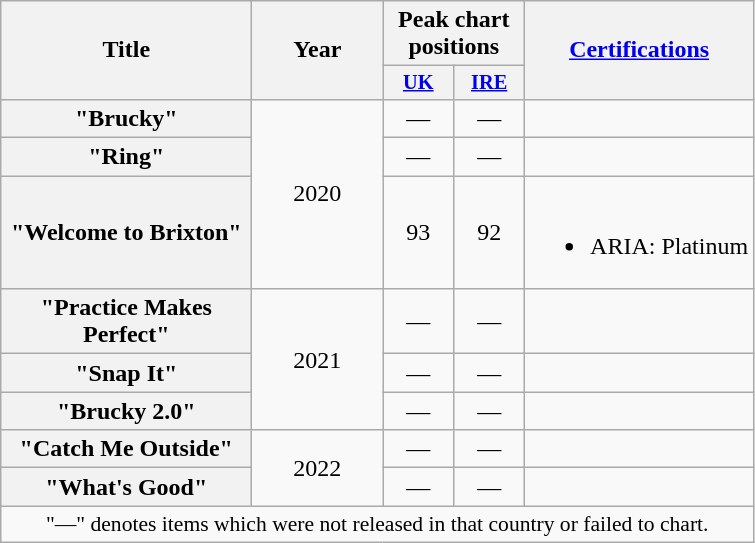<table class="wikitable plainrowheaders" style="text-align:center;">
<tr>
<th scope="col" rowspan="2" style="width:10em;">Title</th>
<th scope="col" rowspan="2" style="width:5em;">Year</th>
<th scope="col" colspan="2">Peak chart positions</th>
<th scope="col" rowspan="2"><a href='#'>Certifications</a></th>
</tr>
<tr>
<th scope="col" style="width:3em;font-size:85%;"><a href='#'>UK</a><br></th>
<th scope="col" style="width:3em;font-size:85%;"><a href='#'>IRE</a><br></th>
</tr>
<tr>
<th scope="row">"Brucky"</th>
<td rowspan = "3">2020</td>
<td>—</td>
<td>—</td>
<td></td>
</tr>
<tr>
<th scope="row">"Ring"</th>
<td>—</td>
<td>—</td>
<td></td>
</tr>
<tr>
<th scope="row">"Welcome to Brixton"</th>
<td>93</td>
<td>92</td>
<td><br><ul><li>ARIA: Platinum</li></ul></td>
</tr>
<tr>
<th scope="row">"Practice Makes Perfect"</th>
<td rowspan = "3">2021</td>
<td>—</td>
<td>—</td>
<td></td>
</tr>
<tr>
<th scope="row">"Snap It"</th>
<td>—</td>
<td>—</td>
<td></td>
</tr>
<tr>
<th scope="row">"Brucky 2.0"</th>
<td>—</td>
<td>—</td>
<td></td>
</tr>
<tr>
<th scope="row">"Catch Me Outside"<br></th>
<td rowspan = "2">2022</td>
<td>—</td>
<td>—</td>
<td></td>
</tr>
<tr>
<th scope="row">"What's Good"<br></th>
<td>—</td>
<td>—</td>
<td></td>
</tr>
<tr>
<td colspan="5" style="font-size:90%;">"—" denotes items which were not released in that country or failed to chart.</td>
</tr>
</table>
